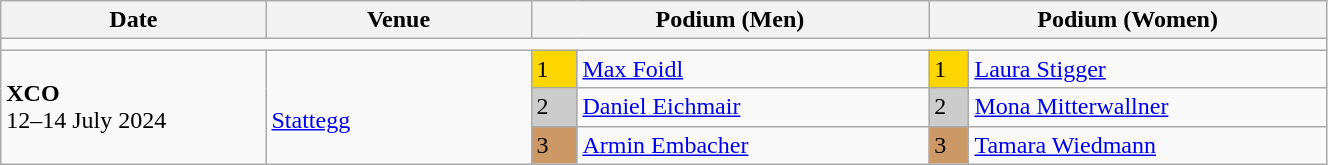<table class="wikitable" width=70%>
<tr>
<th>Date</th>
<th width=20%>Venue</th>
<th colspan=2 width=30%>Podium (Men)</th>
<th colspan=2 width=30%>Podium (Women)</th>
</tr>
<tr>
<td colspan=6></td>
</tr>
<tr>
<td rowspan=3><strong>XCO</strong> <br> 12–14 July 2024</td>
<td rowspan=3><br><a href='#'>Stattegg</a></td>
<td bgcolor=FFD700>1</td>
<td><a href='#'>Max Foidl</a></td>
<td bgcolor=FFD700>1</td>
<td><a href='#'>Laura Stigger</a></td>
</tr>
<tr>
<td bgcolor=CCCCCC>2</td>
<td><a href='#'>Daniel Eichmair</a></td>
<td bgcolor=CCCCCC>2</td>
<td><a href='#'>Mona Mitterwallner</a></td>
</tr>
<tr>
<td bgcolor=CC9966>3</td>
<td><a href='#'>Armin Embacher</a></td>
<td bgcolor=CC9966>3</td>
<td><a href='#'>Tamara Wiedmann</a></td>
</tr>
</table>
